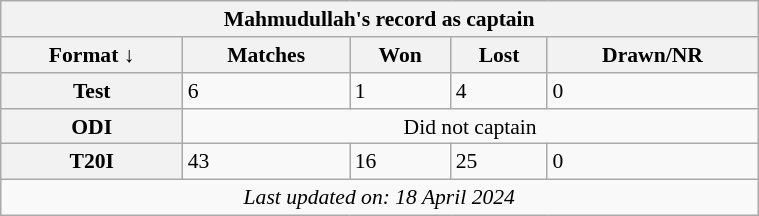<table class="wikitable" style="float: right; margin-left: 1em; width: 40%; font-size: 90%">
<tr>
<th colspan="6">Mahmudullah's record as captain</th>
</tr>
<tr>
<th>Format ↓</th>
<th>Matches</th>
<th>Won</th>
<th>Lost</th>
<th>Drawn/NR</th>
</tr>
<tr>
<th scope="row">Test</th>
<td>6</td>
<td>1</td>
<td>4</td>
<td>0</td>
</tr>
<tr>
<th scope="row">ODI</th>
<td colspan=4 align=center>Did not captain</td>
</tr>
<tr>
<th scope="row">T20I</th>
<td>43</td>
<td>16</td>
<td>25</td>
<td>0</td>
</tr>
<tr>
<td colspan=5; align=center><em>Last updated on: 18 April 2024</em></td>
</tr>
</table>
